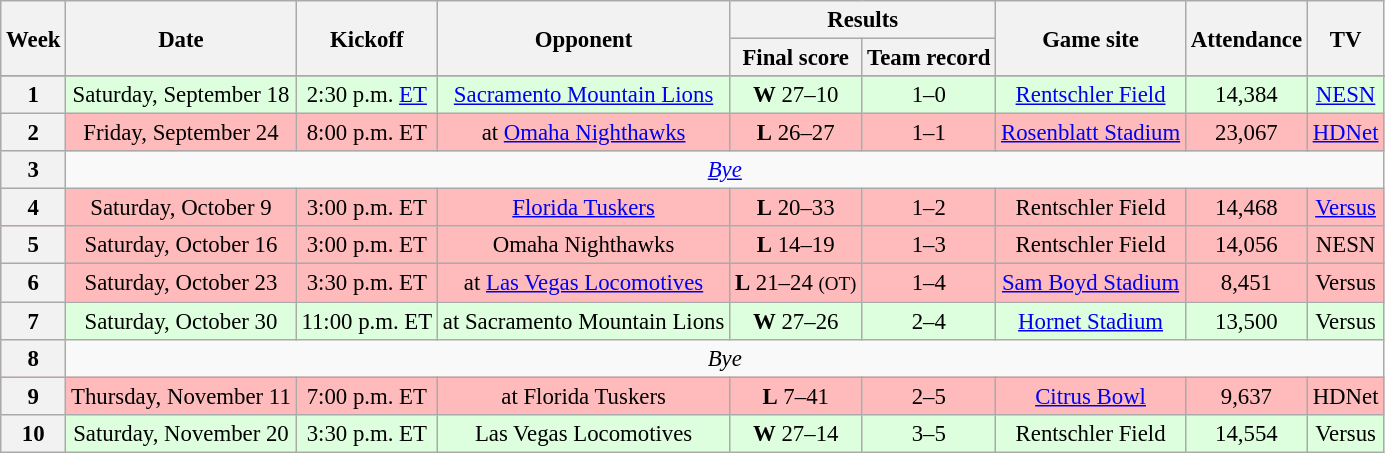<table class="wikitable" align="center" style="font-size: 95%;">
<tr>
<th rowspan="2">Week</th>
<th rowspan="2">Date</th>
<th rowspan="2">Kickoff</th>
<th rowspan="2">Opponent</th>
<th colspan="2">Results</th>
<th rowspan="2">Game site</th>
<th rowspan="2">Attendance</th>
<th rowspan="2">TV</th>
</tr>
<tr>
<th>Final score</th>
<th>Team record</th>
</tr>
<tr>
</tr>
<tr align="center" bgcolor="DDFFDD">
<th>1</th>
<td>Saturday, September 18</td>
<td>2:30 p.m. <a href='#'>ET</a></td>
<td><a href='#'>Sacramento Mountain Lions</a></td>
<td><strong>W</strong> 27–10</td>
<td>1–0</td>
<td><a href='#'>Rentschler Field</a></td>
<td>14,384</td>
<td><a href='#'>NESN</a></td>
</tr>
<tr align="center" bgcolor="#FFBBBB">
<th>2</th>
<td>Friday, September 24</td>
<td>8:00 p.m. ET</td>
<td>at <a href='#'>Omaha Nighthawks</a></td>
<td><strong>L</strong> 26–27</td>
<td>1–1</td>
<td><a href='#'>Rosenblatt Stadium</a></td>
<td>23,067</td>
<td><a href='#'>HDNet</a></td>
</tr>
<tr align="center">
<th>3</th>
<td colspan=8><em><a href='#'>Bye</a></em></td>
</tr>
<tr bgcolor="#FFBBBB" align="center">
<th>4</th>
<td>Saturday, October 9</td>
<td>3:00 p.m. ET</td>
<td><a href='#'>Florida Tuskers</a></td>
<td><strong>L</strong> 20–33</td>
<td>1–2</td>
<td>Rentschler Field</td>
<td>14,468</td>
<td><a href='#'>Versus</a></td>
</tr>
<tr bgcolor="#FFBBBB" align="center">
<th>5</th>
<td>Saturday, October 16</td>
<td>3:00 p.m. ET</td>
<td>Omaha Nighthawks</td>
<td><strong>L</strong> 14–19</td>
<td>1–3</td>
<td>Rentschler Field</td>
<td>14,056</td>
<td>NESN</td>
</tr>
<tr bgcolor="#FFBBBB" align="center">
<th>6</th>
<td>Saturday, October 23</td>
<td>3:30 p.m. ET</td>
<td>at <a href='#'>Las Vegas Locomotives</a></td>
<td><strong>L</strong> 21–24 <small>(OT)</small></td>
<td>1–4</td>
<td><a href='#'>Sam Boyd Stadium</a></td>
<td>8,451</td>
<td>Versus</td>
</tr>
<tr bgcolor="ddffdd" align="center">
<th>7</th>
<td>Saturday, October 30</td>
<td>11:00 p.m. ET</td>
<td>at Sacramento Mountain Lions</td>
<td><strong>W</strong> 27–26</td>
<td>2–4</td>
<td><a href='#'>Hornet Stadium</a></td>
<td>13,500</td>
<td>Versus</td>
</tr>
<tr align="center">
<th>8</th>
<td colspan=8><em>Bye</em></td>
</tr>
<tr align="center" bgcolor="#FFBBBB">
<th>9</th>
<td>Thursday, November 11</td>
<td>7:00 p.m. ET</td>
<td>at Florida Tuskers</td>
<td><strong>L</strong> 7–41</td>
<td>2–5</td>
<td><a href='#'>Citrus Bowl</a></td>
<td>9,637</td>
<td>HDNet</td>
</tr>
<tr bgcolor="ddffdd" align="center">
<th>10</th>
<td>Saturday, November 20</td>
<td>3:30 p.m. ET</td>
<td>Las Vegas Locomotives</td>
<td><strong>W</strong> 27–14</td>
<td>3–5</td>
<td>Rentschler Field</td>
<td>14,554</td>
<td>Versus</td>
</tr>
</table>
